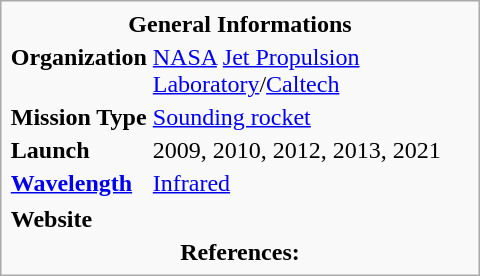<table class="infobox" style="width: 20em; text-align: left;">
<tr>
<th colspan="2" align="center">General Informations</th>
</tr>
<tr style="vertical-align:top;">
<th>Organization</th>
<td><a href='#'>NASA</a> <a href='#'>Jet Propulsion Laboratory</a>/<a href='#'>Caltech</a></td>
</tr>
<tr style="vertical-align:top;">
<th>Mission Type</th>
<td><a href='#'>Sounding rocket</a></td>
</tr>
<tr style="vertical-align:top;">
<th>Launch</th>
<td>2009, 2010, 2012, 2013, 2021</td>
</tr>
<tr style="vertical-align:top;">
<th><a href='#'>Wavelength</a></th>
<td><a href='#'>Infrared</a></td>
</tr>
<tr>
</tr>
<tr style="vertical-align:top;">
<th>Website</th>
<td></td>
</tr>
<tr>
<th colspan="2" align="center">References:</th>
</tr>
</table>
